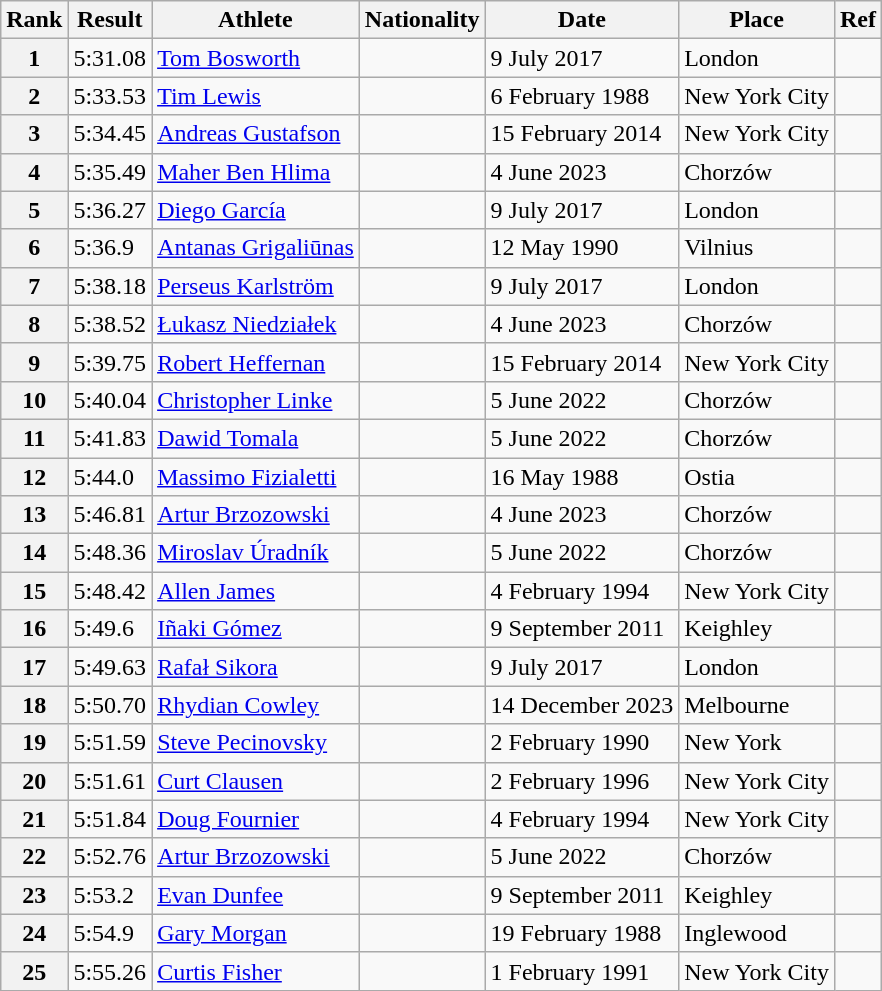<table class="wikitable">
<tr>
<th>Rank</th>
<th>Result</th>
<th>Athlete</th>
<th>Nationality</th>
<th>Date</th>
<th>Place</th>
<th>Ref</th>
</tr>
<tr>
<th>1</th>
<td>5:31.08</td>
<td><a href='#'>Tom Bosworth</a></td>
<td></td>
<td>9 July 2017</td>
<td>London</td>
<td></td>
</tr>
<tr>
<th>2</th>
<td>5:33.53 </td>
<td><a href='#'>Tim Lewis</a></td>
<td></td>
<td>6 February 1988</td>
<td>New York City</td>
<td></td>
</tr>
<tr>
<th>3</th>
<td>5:34.45 </td>
<td><a href='#'>Andreas Gustafson</a></td>
<td></td>
<td>15 February 2014</td>
<td>New York City</td>
<td></td>
</tr>
<tr>
<th>4</th>
<td>5:35.49</td>
<td><a href='#'>Maher Ben Hlima</a></td>
<td></td>
<td>4 June 2023</td>
<td>Chorzów</td>
<td></td>
</tr>
<tr>
<th>5</th>
<td>5:36.27</td>
<td><a href='#'>Diego García</a></td>
<td></td>
<td>9 July 2017</td>
<td>London</td>
<td></td>
</tr>
<tr>
<th>6</th>
<td>5:36.9 </td>
<td><a href='#'>Antanas Grigaliūnas</a></td>
<td></td>
<td>12 May 1990</td>
<td>Vilnius</td>
<td></td>
</tr>
<tr>
<th>7</th>
<td>5:38.18</td>
<td><a href='#'>Perseus Karlström</a></td>
<td></td>
<td>9 July 2017</td>
<td>London</td>
<td></td>
</tr>
<tr>
<th>8</th>
<td>5:38.52</td>
<td><a href='#'>Łukasz Niedziałek</a></td>
<td></td>
<td>4 June 2023</td>
<td>Chorzów</td>
<td></td>
</tr>
<tr>
<th>9</th>
<td>5:39.75 </td>
<td><a href='#'>Robert Heffernan</a></td>
<td></td>
<td>15 February 2014</td>
<td>New York City</td>
<td></td>
</tr>
<tr>
<th>10</th>
<td>5:40.04</td>
<td><a href='#'>Christopher Linke</a></td>
<td></td>
<td>5 June 2022</td>
<td>Chorzów</td>
<td></td>
</tr>
<tr>
<th>11</th>
<td>5:41.83</td>
<td><a href='#'>Dawid Tomala</a></td>
<td></td>
<td>5 June 2022</td>
<td>Chorzów</td>
<td></td>
</tr>
<tr>
<th>12</th>
<td>5:44.0 </td>
<td><a href='#'>Massimo Fizialetti</a></td>
<td></td>
<td>16 May 1988</td>
<td>Ostia</td>
<td></td>
</tr>
<tr>
<th>13</th>
<td>5:46.81</td>
<td><a href='#'>Artur Brzozowski</a></td>
<td></td>
<td>4 June 2023</td>
<td>Chorzów</td>
<td></td>
</tr>
<tr>
<th>14</th>
<td>5:48.36</td>
<td><a href='#'>Miroslav Úradník</a></td>
<td></td>
<td>5 June 2022</td>
<td>Chorzów</td>
<td></td>
</tr>
<tr>
<th>15</th>
<td>5:48.42 </td>
<td><a href='#'>Allen James</a></td>
<td></td>
<td>4 February 1994</td>
<td>New York City</td>
<td></td>
</tr>
<tr>
<th>16</th>
<td>5:49.6 </td>
<td><a href='#'>Iñaki Gómez</a></td>
<td></td>
<td>9 September 2011</td>
<td>Keighley</td>
<td></td>
</tr>
<tr>
<th>17</th>
<td>5:49.63</td>
<td><a href='#'>Rafał Sikora</a></td>
<td></td>
<td>9 July 2017</td>
<td>London</td>
<td></td>
</tr>
<tr>
<th>18</th>
<td>5:50.70</td>
<td><a href='#'>Rhydian Cowley</a></td>
<td></td>
<td>14 December 2023</td>
<td>Melbourne</td>
<td></td>
</tr>
<tr>
<th>19</th>
<td>5:51.59 </td>
<td><a href='#'>Steve Pecinovsky</a></td>
<td></td>
<td>2 February 1990</td>
<td>New York</td>
<td></td>
</tr>
<tr>
<th>20</th>
<td>5:51.61 </td>
<td><a href='#'>Curt Clausen</a></td>
<td></td>
<td>2 February 1996</td>
<td>New York City</td>
<td></td>
</tr>
<tr>
<th>21</th>
<td>5:51.84 </td>
<td><a href='#'>Doug Fournier</a></td>
<td></td>
<td>4 February 1994</td>
<td>New York City</td>
<td></td>
</tr>
<tr>
<th>22</th>
<td>5:52.76</td>
<td><a href='#'>Artur Brzozowski</a></td>
<td></td>
<td>5 June 2022</td>
<td>Chorzów</td>
<td></td>
</tr>
<tr>
<th>23</th>
<td>5:53.2 </td>
<td><a href='#'>Evan Dunfee</a></td>
<td></td>
<td>9 September 2011</td>
<td>Keighley</td>
<td></td>
</tr>
<tr>
<th>24</th>
<td>5:54.9  </td>
<td><a href='#'>Gary Morgan</a></td>
<td></td>
<td>19 February 1988</td>
<td>Inglewood</td>
<td></td>
</tr>
<tr>
<th>25</th>
<td>5:55.26 </td>
<td><a href='#'>Curtis Fisher</a></td>
<td></td>
<td>1 February 1991</td>
<td>New York City</td>
<td></td>
</tr>
</table>
